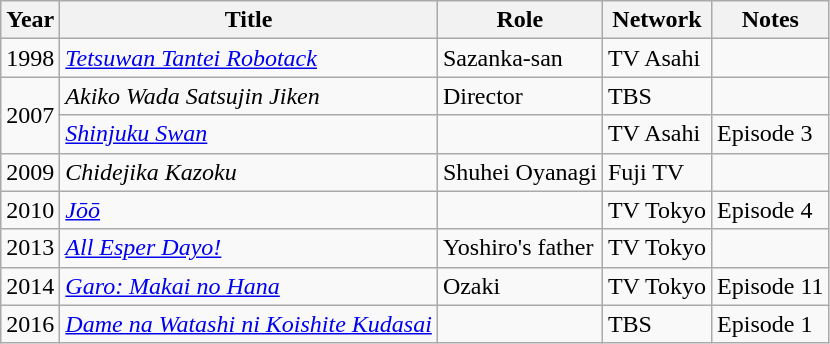<table class="wikitable">
<tr>
<th>Year</th>
<th>Title</th>
<th>Role</th>
<th>Network</th>
<th>Notes</th>
</tr>
<tr>
<td>1998</td>
<td><em><a href='#'>Tetsuwan Tantei Robotack</a></em></td>
<td>Sazanka-san</td>
<td>TV Asahi</td>
<td></td>
</tr>
<tr>
<td rowspan="2">2007</td>
<td><em>Akiko Wada Satsujin Jiken</em></td>
<td>Director</td>
<td>TBS</td>
<td></td>
</tr>
<tr>
<td><em><a href='#'>Shinjuku Swan</a></em></td>
<td></td>
<td>TV Asahi</td>
<td>Episode 3</td>
</tr>
<tr>
<td>2009</td>
<td><em>Chidejika Kazoku</em></td>
<td>Shuhei Oyanagi</td>
<td>Fuji TV</td>
<td></td>
</tr>
<tr>
<td>2010</td>
<td><em><a href='#'>Jōō</a></em></td>
<td></td>
<td>TV Tokyo</td>
<td>Episode 4</td>
</tr>
<tr>
<td>2013</td>
<td><em><a href='#'>All Esper Dayo!</a></em></td>
<td>Yoshiro's father</td>
<td>TV Tokyo</td>
<td></td>
</tr>
<tr>
<td>2014</td>
<td><em><a href='#'>Garo: Makai no Hana</a></em></td>
<td>Ozaki</td>
<td>TV Tokyo</td>
<td>Episode 11</td>
</tr>
<tr>
<td>2016</td>
<td><em><a href='#'>Dame na Watashi ni Koishite Kudasai</a></em></td>
<td></td>
<td>TBS</td>
<td>Episode 1</td>
</tr>
</table>
